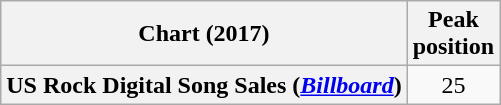<table class="wikitable plainrowheaders">
<tr>
<th>Chart (2017)</th>
<th>Peak<br>position</th>
</tr>
<tr>
<th scope="row">US Rock Digital Song Sales (<em><a href='#'>Billboard</a></em>)</th>
<td align="center">25</td>
</tr>
</table>
